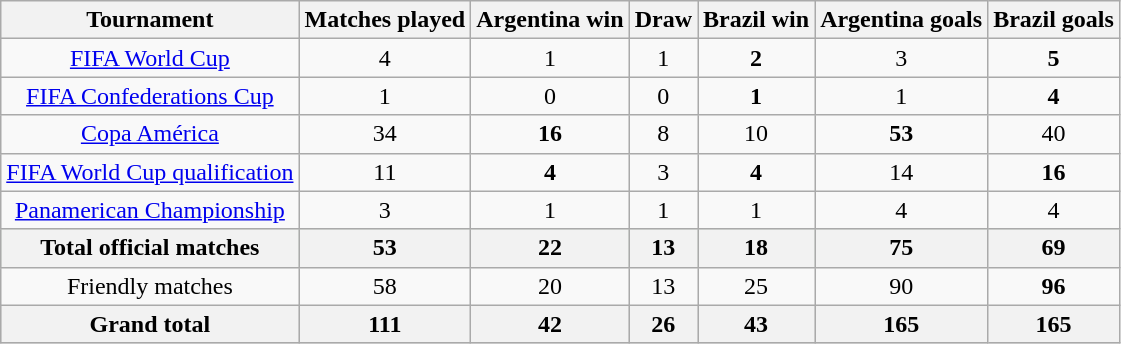<table class="wikitable">
<tr>
<th>Tournament</th>
<th>Matches played</th>
<th>Argentina win</th>
<th>Draw</th>
<th>Brazil win</th>
<th>Argentina goals</th>
<th>Brazil goals</th>
</tr>
<tr align=center>
<td><a href='#'>FIFA World Cup</a></td>
<td>4</td>
<td>1</td>
<td>1</td>
<td><strong>2</strong></td>
<td>3</td>
<td><strong>5</strong></td>
</tr>
<tr align=center>
<td><a href='#'>FIFA Confederations Cup</a></td>
<td>1</td>
<td>0</td>
<td>0</td>
<td><strong>1</strong></td>
<td>1</td>
<td><strong>4</strong></td>
</tr>
<tr align=center>
<td><a href='#'>Copa América</a></td>
<td>34</td>
<td><strong>16</strong></td>
<td>8</td>
<td>10</td>
<td><strong>53</strong></td>
<td>40</td>
</tr>
<tr align=center>
<td><a href='#'>FIFA World Cup qualification</a></td>
<td>11</td>
<td><strong>4</strong></td>
<td>3</td>
<td><strong>4</strong></td>
<td>14</td>
<td><strong>16</strong></td>
</tr>
<tr align=center>
<td><a href='#'>Panamerican Championship</a></td>
<td>3</td>
<td>1</td>
<td>1</td>
<td>1</td>
<td>4</td>
<td>4</td>
</tr>
<tr align=center bgcolor=#CCDDCC style="color:black;">
<th>Total official matches</th>
<th>53</th>
<th>22</th>
<th>13</th>
<th>18</th>
<th>75</th>
<th>69</th>
</tr>
<tr align=center>
<td>Friendly matches</td>
<td>58</td>
<td>20</td>
<td>13</td>
<td>25</td>
<td>90</td>
<td><strong>96</strong></td>
</tr>
<tr style="background:#cccccc">
<th><strong>Grand total</strong></th>
<th>111</th>
<th>42</th>
<th>26</th>
<th>43</th>
<th>165</th>
<th>165</th>
</tr>
</table>
